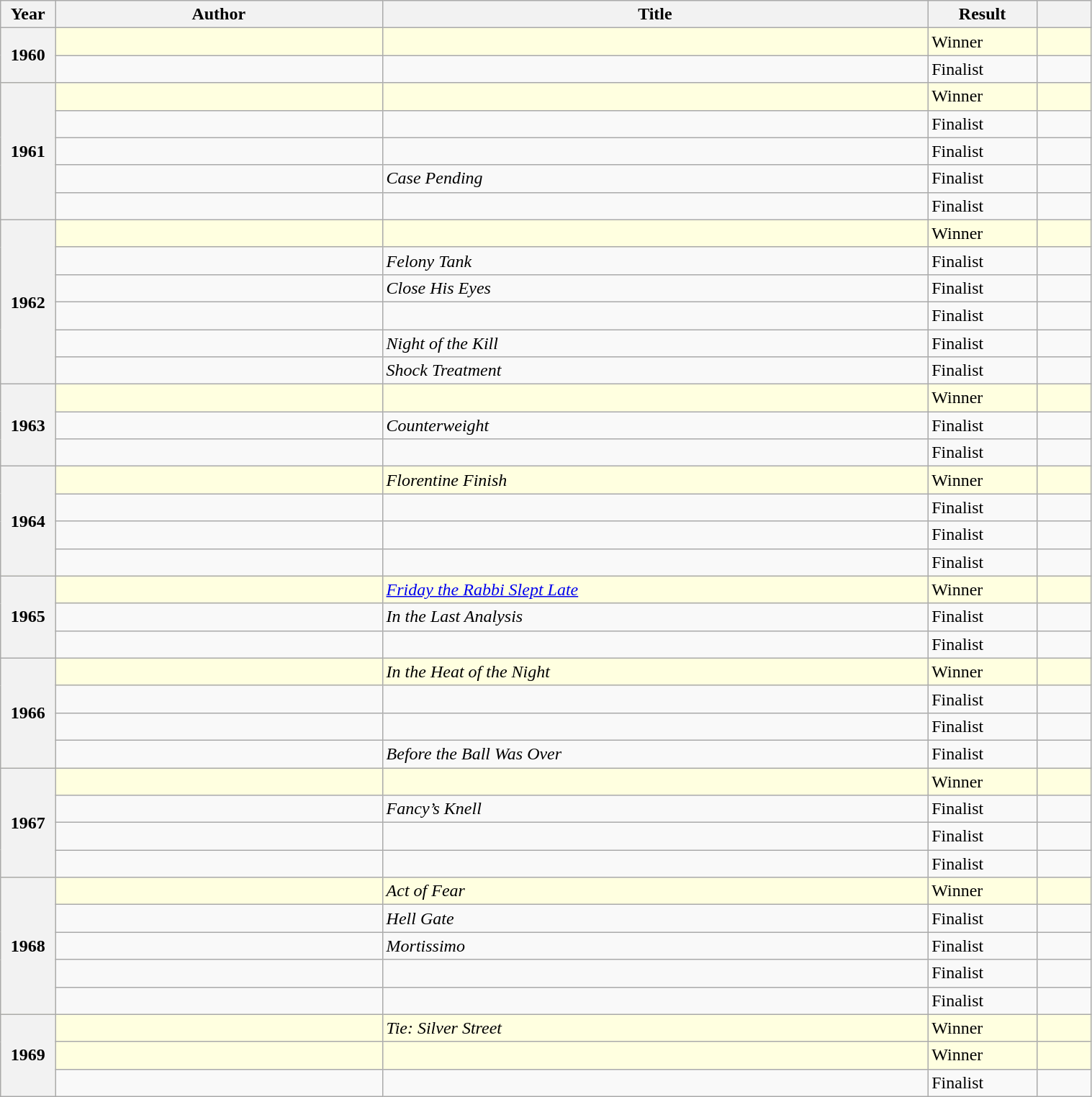<table class="wikitable sortable mw-collapsible" style="width:80%">
<tr>
<th scope="col" width="5%">Year</th>
<th scope="col" width="30%">Author</th>
<th scope="col" width="50%">Title</th>
<th scope="col" width="10%">Result</th>
<th scope="col" width="5%"></th>
</tr>
<tr style="background:lightyellow;">
<th rowspan="2">1960</th>
<td></td>
<td><em></em></td>
<td>Winner</td>
<td></td>
</tr>
<tr>
<td></td>
<td><em></em></td>
<td>Finalist</td>
<td></td>
</tr>
<tr style="background:lightyellow;">
<th rowspan="5">1961</th>
<td></td>
<td><em></em></td>
<td>Winner</td>
<td></td>
</tr>
<tr>
<td></td>
<td><em></em></td>
<td>Finalist</td>
<td></td>
</tr>
<tr>
<td></td>
<td><em></em></td>
<td>Finalist</td>
<td></td>
</tr>
<tr>
<td></td>
<td><em>Case Pending</em></td>
<td>Finalist</td>
<td></td>
</tr>
<tr>
<td></td>
<td><em></em></td>
<td>Finalist</td>
<td></td>
</tr>
<tr style="background:lightyellow;">
<th rowspan="6">1962</th>
<td></td>
<td><em></em></td>
<td>Winner</td>
<td></td>
</tr>
<tr>
<td></td>
<td><em>Felony Tank</em></td>
<td>Finalist</td>
<td></td>
</tr>
<tr>
<td></td>
<td><em>Close His Eyes</em></td>
<td>Finalist</td>
<td></td>
</tr>
<tr>
<td></td>
<td><em></em></td>
<td>Finalist</td>
<td></td>
</tr>
<tr>
<td></td>
<td><em>Night of the Kill</em></td>
<td>Finalist</td>
<td></td>
</tr>
<tr>
<td></td>
<td><em>Shock Treatment</em></td>
<td>Finalist</td>
<td></td>
</tr>
<tr style="background:lightyellow;">
<th rowspan="3">1963</th>
<td></td>
<td><em></em></td>
<td>Winner</td>
<td></td>
</tr>
<tr>
<td></td>
<td><em>Counterweight</em></td>
<td>Finalist</td>
<td></td>
</tr>
<tr>
<td></td>
<td><em></em></td>
<td>Finalist</td>
<td></td>
</tr>
<tr style="background:lightyellow;">
<th rowspan="4">1964</th>
<td></td>
<td><em>Florentine Finish</em></td>
<td>Winner</td>
<td></td>
</tr>
<tr>
<td></td>
<td></td>
<td>Finalist</td>
<td></td>
</tr>
<tr>
<td></td>
<td><em></em></td>
<td>Finalist</td>
<td></td>
</tr>
<tr>
<td></td>
<td><em></em></td>
<td>Finalist</td>
<td></td>
</tr>
<tr style="background:lightyellow;">
<th rowspan="3">1965</th>
<td></td>
<td><em><a href='#'>Friday the Rabbi Slept Late</a></em></td>
<td>Winner</td>
<td></td>
</tr>
<tr>
<td></td>
<td><em>In the Last Analysis</em></td>
<td>Finalist</td>
<td></td>
</tr>
<tr>
<td></td>
<td><em></em></td>
<td>Finalist</td>
<td></td>
</tr>
<tr style="background:lightyellow;">
<th rowspan="4">1966</th>
<td></td>
<td><em>In the Heat of the Night</em></td>
<td>Winner</td>
<td></td>
</tr>
<tr>
<td></td>
<td></td>
<td>Finalist</td>
<td></td>
</tr>
<tr>
<td></td>
<td></td>
<td>Finalist</td>
<td></td>
</tr>
<tr>
<td></td>
<td><em>Before the Ball Was Over</em></td>
<td>Finalist</td>
<td></td>
</tr>
<tr style="background:lightyellow;">
<th rowspan="4">1967</th>
<td></td>
<td><em></em></td>
<td>Winner</td>
<td></td>
</tr>
<tr>
<td></td>
<td><em>Fancy’s Knell</em></td>
<td>Finalist</td>
<td></td>
</tr>
<tr>
<td></td>
<td><em></em></td>
<td>Finalist</td>
<td></td>
</tr>
<tr>
<td></td>
<td></td>
<td>Finalist</td>
<td></td>
</tr>
<tr style="background:lightyellow;">
<th rowspan="5">1968</th>
<td></td>
<td><em> Act of Fear</em></td>
<td>Winner</td>
<td></td>
</tr>
<tr>
<td></td>
<td><em>Hell Gate</em></td>
<td>Finalist</td>
<td></td>
</tr>
<tr>
<td></td>
<td><em>Mortissimo</em></td>
<td>Finalist</td>
<td></td>
</tr>
<tr>
<td></td>
<td></td>
<td>Finalist</td>
<td></td>
</tr>
<tr>
<td></td>
<td></td>
<td>Finalist</td>
<td></td>
</tr>
<tr style="background:lightyellow;">
<th rowspan="3">1969</th>
<td></td>
<td><em>Tie: Silver Street</em></td>
<td>Winner</td>
<td></td>
</tr>
<tr style="background:lightyellow;">
<td></td>
<td><em></em></td>
<td>Winner</td>
<td></td>
</tr>
<tr>
<td></td>
<td></td>
<td>Finalist</td>
<td></td>
</tr>
</table>
